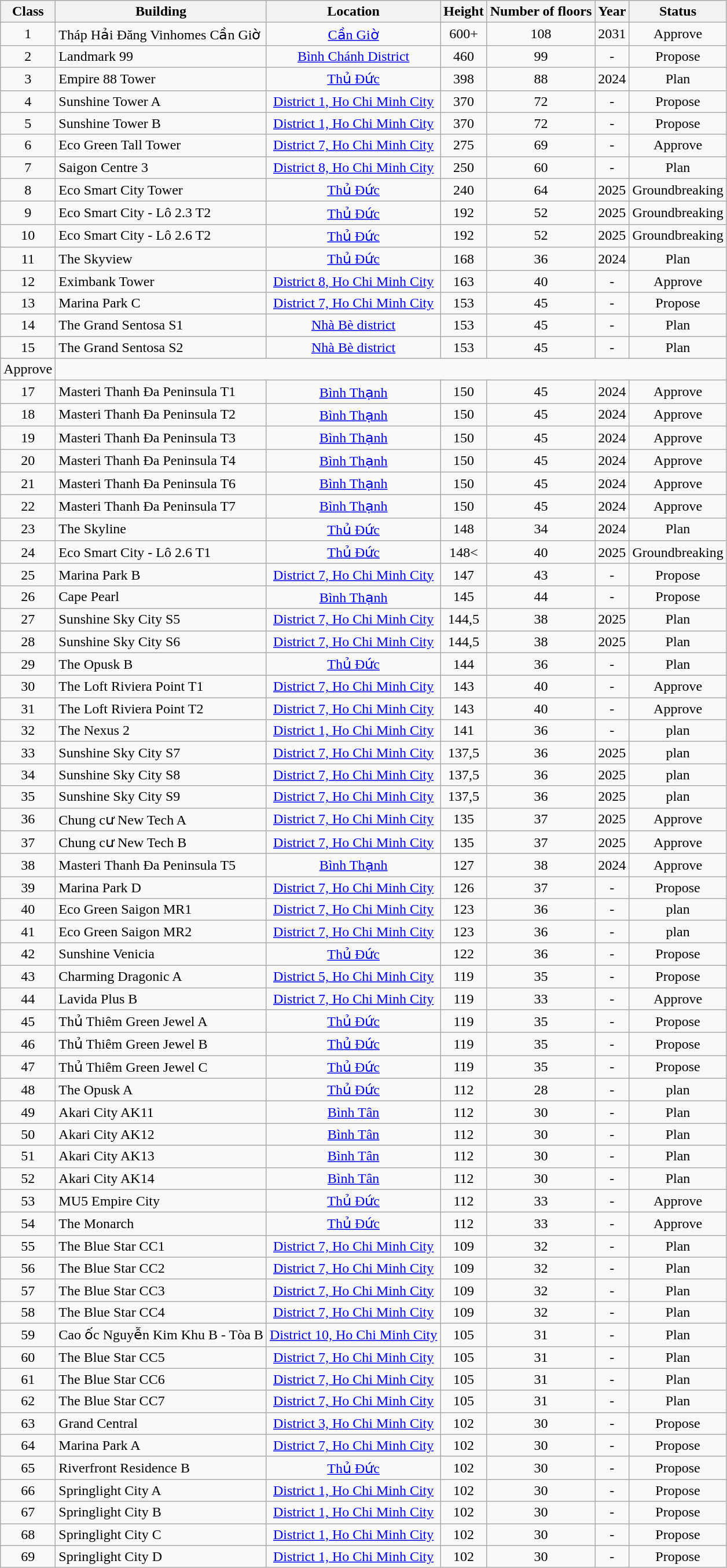<table class="wikitable sortable" style="text-align:center">
<tr>
<th>Class</th>
<th>Building</th>
<th>Location</th>
<th>Height</th>
<th>Number of floors</th>
<th>Year</th>
<th>Status</th>
</tr>
<tr>
<td>1</td>
<td align="left">Tháp Hải Đăng Vinhomes Cần Giờ</td>
<td><a href='#'>Cần Giờ</a></td>
<td>600+</td>
<td>108</td>
<td>2031</td>
<td>Approve</td>
</tr>
<tr>
<td>2</td>
<td align="left">Landmark 99</td>
<td><a href='#'>Bình Chánh District</a></td>
<td>460</td>
<td>99</td>
<td>-</td>
<td>Propose</td>
</tr>
<tr>
<td>3</td>
<td align="left">Empire 88 Tower</td>
<td><a href='#'>Thủ Đức</a></td>
<td>398</td>
<td>88</td>
<td>2024</td>
<td>Plan</td>
</tr>
<tr>
<td>4</td>
<td align="left">Sunshine Tower A</td>
<td><a href='#'>District 1, Ho Chi Minh City</a></td>
<td>370</td>
<td>72</td>
<td>-</td>
<td>Propose</td>
</tr>
<tr>
<td>5</td>
<td align="left">Sunshine Tower B</td>
<td><a href='#'>District 1, Ho Chi Minh City</a></td>
<td>370</td>
<td>72</td>
<td>-</td>
<td>Propose</td>
</tr>
<tr>
<td>6</td>
<td align="left">Eco Green Tall Tower</td>
<td><a href='#'>District 7, Ho Chi Minh City</a></td>
<td>275</td>
<td>69</td>
<td>-</td>
<td>Approve</td>
</tr>
<tr>
<td>7</td>
<td align="left">Saigon Centre 3</td>
<td><a href='#'>District 8, Ho Chi Minh City</a></td>
<td>250</td>
<td>60</td>
<td>-</td>
<td>Plan</td>
</tr>
<tr>
<td>8</td>
<td align="left">Eco Smart City Tower</td>
<td><a href='#'>Thủ Đức</a></td>
<td>240</td>
<td>64</td>
<td>2025</td>
<td>Groundbreaking</td>
</tr>
<tr>
<td>9</td>
<td align="left">Eco Smart City - Lô 2.3 T2</td>
<td><a href='#'>Thủ Đức</a></td>
<td>192</td>
<td>52</td>
<td>2025</td>
<td>Groundbreaking</td>
</tr>
<tr>
<td>10</td>
<td align="left">Eco Smart City - Lô 2.6 T2</td>
<td><a href='#'>Thủ Đức</a></td>
<td>192</td>
<td>52</td>
<td>2025</td>
<td>Groundbreaking</td>
</tr>
<tr>
<td>11</td>
<td align="left">The Skyview</td>
<td><a href='#'>Thủ Đức</a></td>
<td>168</td>
<td>36</td>
<td>2024</td>
<td>Plan</td>
</tr>
<tr>
<td>12</td>
<td align="left">Eximbank Tower</td>
<td><a href='#'>District 8, Ho Chi Minh City</a></td>
<td>163</td>
<td>40</td>
<td>-</td>
<td>Approve</td>
</tr>
<tr>
<td>13</td>
<td align="left">Marina Park C</td>
<td><a href='#'>District 7, Ho Chi Minh City</a></td>
<td>153</td>
<td>45</td>
<td>-</td>
<td>Propose</td>
</tr>
<tr>
<td>14</td>
<td align="left">The Grand Sentosa S1</td>
<td><a href='#'>Nhà Bè district</a></td>
<td>153</td>
<td>45</td>
<td>-</td>
<td>Plan</td>
</tr>
<tr>
<td>15</td>
<td align="left">The Grand Sentosa S2</td>
<td><a href='#'>Nhà Bè district</a></td>
<td>153</td>
<td>45</td>
<td>-</td>
<td>Plan</td>
</tr>
<tr>
<td>Approve</td>
</tr>
<tr>
<td>17</td>
<td align="left">Masteri Thanh Đa Peninsula T1</td>
<td><a href='#'>Bình Thạnh</a></td>
<td>150</td>
<td>45</td>
<td>2024</td>
<td>Approve</td>
</tr>
<tr>
<td>18</td>
<td align="left">Masteri Thanh Đa Peninsula T2</td>
<td><a href='#'>Bình Thạnh</a></td>
<td>150</td>
<td>45</td>
<td>2024</td>
<td>Approve</td>
</tr>
<tr>
<td>19</td>
<td align="left">Masteri Thanh Đa Peninsula T3</td>
<td><a href='#'>Bình Thạnh</a></td>
<td>150</td>
<td>45</td>
<td>2024</td>
<td>Approve</td>
</tr>
<tr>
<td>20</td>
<td align="left">Masteri Thanh Đa Peninsula T4</td>
<td><a href='#'>Bình Thạnh</a></td>
<td>150</td>
<td>45</td>
<td>2024</td>
<td>Approve</td>
</tr>
<tr>
<td>21</td>
<td align="left">Masteri Thanh Đa Peninsula T6</td>
<td><a href='#'>Bình Thạnh</a></td>
<td>150</td>
<td>45</td>
<td>2024</td>
<td>Approve</td>
</tr>
<tr>
<td>22</td>
<td align="left">Masteri Thanh Đa Peninsula T7</td>
<td><a href='#'>Bình Thạnh</a></td>
<td>150</td>
<td>45</td>
<td>2024</td>
<td>Approve</td>
</tr>
<tr>
<td>23</td>
<td align="left">The Skyline</td>
<td><a href='#'>Thủ Đức</a></td>
<td>148</td>
<td>34</td>
<td>2024</td>
<td>Plan</td>
</tr>
<tr>
<td>24</td>
<td align="left">Eco Smart City - Lô 2.6 T1</td>
<td><a href='#'>Thủ Đức</a></td>
<td>148<</td>
<td>40</td>
<td>2025</td>
<td>Groundbreaking</td>
</tr>
<tr>
<td>25</td>
<td align="left">Marina Park B</td>
<td><a href='#'>District 7, Ho Chi Minh City</a></td>
<td>147</td>
<td>43</td>
<td>-</td>
<td>Propose</td>
</tr>
<tr>
<td>26</td>
<td align="left">Cape Pearl</td>
<td><a href='#'>Bình Thạnh</a></td>
<td>145</td>
<td>44</td>
<td>-</td>
<td>Propose</td>
</tr>
<tr>
<td>27</td>
<td align="left">Sunshine Sky City S5</td>
<td><a href='#'>District 7, Ho Chi Minh City</a></td>
<td>144,5</td>
<td>38</td>
<td>2025</td>
<td>Plan</td>
</tr>
<tr>
<td>28</td>
<td align="left">Sunshine Sky City S6</td>
<td><a href='#'>District 7, Ho Chi Minh City</a></td>
<td>144,5</td>
<td>38</td>
<td>2025</td>
<td>Plan</td>
</tr>
<tr>
<td>29</td>
<td align="left">The Opusk B</td>
<td><a href='#'>Thủ Đức</a></td>
<td>144</td>
<td>36</td>
<td>-</td>
<td>Plan</td>
</tr>
<tr>
<td>30</td>
<td align="left">The Loft Riviera Point T1</td>
<td><a href='#'>District 7, Ho Chi Minh City</a></td>
<td>143</td>
<td>40</td>
<td>-</td>
<td>Approve</td>
</tr>
<tr>
<td>31</td>
<td align="left">The Loft Riviera Point T2</td>
<td><a href='#'>District 7, Ho Chi Minh City</a></td>
<td>143</td>
<td>40</td>
<td>-</td>
<td>Approve</td>
</tr>
<tr>
<td>32</td>
<td align="left">The Nexus 2</td>
<td><a href='#'>District 1, Ho Chi Minh City</a></td>
<td>141</td>
<td>36</td>
<td>-</td>
<td>plan</td>
</tr>
<tr>
<td>33</td>
<td align="left">Sunshine Sky City S7</td>
<td><a href='#'>District 7, Ho Chi Minh City</a></td>
<td>137,5</td>
<td>36</td>
<td>2025</td>
<td>plan</td>
</tr>
<tr>
<td>34</td>
<td align="left">Sunshine Sky City S8</td>
<td><a href='#'>District 7, Ho Chi Minh City</a></td>
<td>137,5</td>
<td>36</td>
<td>2025</td>
<td>plan</td>
</tr>
<tr>
<td>35</td>
<td align="left">Sunshine Sky City S9</td>
<td><a href='#'>District 7, Ho Chi Minh City</a></td>
<td>137,5</td>
<td>36</td>
<td>2025</td>
<td>plan</td>
</tr>
<tr>
<td>36</td>
<td align="left">Chung cư New Tech A</td>
<td><a href='#'>District 7, Ho Chi Minh City</a></td>
<td>135</td>
<td>37</td>
<td>2025</td>
<td>Approve</td>
</tr>
<tr>
<td>37</td>
<td align="left">Chung cư New Tech B</td>
<td><a href='#'>District 7, Ho Chi Minh City</a></td>
<td>135</td>
<td>37</td>
<td>2025</td>
<td>Approve</td>
</tr>
<tr>
<td>38</td>
<td align="left">Masteri Thanh Đa Peninsula T5</td>
<td><a href='#'>Bình Thạnh</a></td>
<td>127</td>
<td>38</td>
<td>2024</td>
<td>Approve</td>
</tr>
<tr>
<td>39</td>
<td align="left">Marina Park D</td>
<td><a href='#'>District 7, Ho Chi Minh City</a></td>
<td>126</td>
<td>37</td>
<td>-</td>
<td>Propose</td>
</tr>
<tr>
<td>40</td>
<td align="left">Eco Green Saigon MR1</td>
<td><a href='#'>District 7, Ho Chi Minh City</a></td>
<td>123</td>
<td>36</td>
<td>-</td>
<td>plan</td>
</tr>
<tr>
<td>41</td>
<td align="left">Eco Green Saigon MR2</td>
<td><a href='#'>District 7, Ho Chi Minh City</a></td>
<td>123</td>
<td>36</td>
<td>-</td>
<td>plan</td>
</tr>
<tr>
<td>42</td>
<td align="left">Sunshine Venicia</td>
<td><a href='#'>Thủ Đức</a></td>
<td>122</td>
<td>36</td>
<td>-</td>
<td>Propose</td>
</tr>
<tr>
<td>43</td>
<td align="left">Charming Dragonic A</td>
<td><a href='#'>District 5, Ho Chi Minh City</a></td>
<td>119</td>
<td>35</td>
<td>-</td>
<td>Propose</td>
</tr>
<tr>
<td>44</td>
<td align="left">Lavida Plus B</td>
<td><a href='#'>District 7, Ho Chi Minh City</a></td>
<td>119</td>
<td>33</td>
<td>-</td>
<td>Approve</td>
</tr>
<tr>
<td>45</td>
<td align="left">Thủ Thiêm Green Jewel A</td>
<td><a href='#'>Thủ Đức</a></td>
<td>119</td>
<td>35</td>
<td>-</td>
<td>Propose</td>
</tr>
<tr>
<td>46</td>
<td align="left">Thủ Thiêm Green Jewel B</td>
<td><a href='#'>Thủ Đức</a></td>
<td>119</td>
<td>35</td>
<td>-</td>
<td>Propose</td>
</tr>
<tr>
<td>47</td>
<td align="left">Thủ Thiêm Green Jewel C</td>
<td><a href='#'>Thủ Đức</a></td>
<td>119</td>
<td>35</td>
<td>-</td>
<td>Propose</td>
</tr>
<tr>
<td>48</td>
<td align="left">The Opusk A</td>
<td><a href='#'>Thủ Đức</a></td>
<td>112</td>
<td>28</td>
<td>-</td>
<td>plan</td>
</tr>
<tr>
<td>49</td>
<td align="left">Akari City AK11</td>
<td><a href='#'>Bình Tân</a></td>
<td>112</td>
<td>30</td>
<td>-</td>
<td>Plan</td>
</tr>
<tr>
<td>50</td>
<td align="left">Akari City AK12</td>
<td><a href='#'>Bình Tân</a></td>
<td>112</td>
<td>30</td>
<td>-</td>
<td>Plan</td>
</tr>
<tr>
<td>51</td>
<td align="left">Akari City AK13</td>
<td><a href='#'>Bình Tân</a></td>
<td>112</td>
<td>30</td>
<td>-</td>
<td>Plan</td>
</tr>
<tr>
<td>52</td>
<td align="left">Akari City AK14</td>
<td><a href='#'>Bình Tân</a></td>
<td>112</td>
<td>30</td>
<td>-</td>
<td>Plan</td>
</tr>
<tr>
<td>53</td>
<td align="left">MU5 Empire City</td>
<td><a href='#'>Thủ Đức</a></td>
<td>112</td>
<td>33</td>
<td>-</td>
<td>Approve</td>
</tr>
<tr>
<td>54</td>
<td align="left">The Monarch</td>
<td><a href='#'>Thủ Đức</a></td>
<td>112</td>
<td>33</td>
<td>-</td>
<td>Approve</td>
</tr>
<tr>
<td>55</td>
<td align="left">The Blue Star CC1</td>
<td><a href='#'>District 7, Ho Chi Minh City</a></td>
<td>109</td>
<td>32</td>
<td>-</td>
<td>Plan</td>
</tr>
<tr>
<td>56</td>
<td align="left">The Blue Star CC2</td>
<td><a href='#'>District 7, Ho Chi Minh City</a></td>
<td>109</td>
<td>32</td>
<td>-</td>
<td>Plan</td>
</tr>
<tr>
<td>57</td>
<td align="left">The Blue Star CC3</td>
<td><a href='#'>District 7, Ho Chi Minh City</a></td>
<td>109</td>
<td>32</td>
<td>-</td>
<td>Plan</td>
</tr>
<tr>
<td>58</td>
<td align="left">The Blue Star CC4</td>
<td><a href='#'>District 7, Ho Chi Minh City</a></td>
<td>109</td>
<td>32</td>
<td>-</td>
<td>Plan</td>
</tr>
<tr>
<td>59</td>
<td align="left">Cao ốc Nguyễn Kim Khu B - Tòa B</td>
<td><a href='#'>District 10, Ho Chi Minh City</a></td>
<td>105</td>
<td>31</td>
<td>-</td>
<td>Plan</td>
</tr>
<tr>
<td>60</td>
<td align="left">The Blue Star CC5</td>
<td><a href='#'>District 7, Ho Chi Minh City</a></td>
<td>105</td>
<td>31</td>
<td>-</td>
<td>Plan</td>
</tr>
<tr>
<td>61</td>
<td align="left">The Blue Star CC6</td>
<td><a href='#'>District 7, Ho Chi Minh City</a></td>
<td>105</td>
<td>31</td>
<td>-</td>
<td>Plan</td>
</tr>
<tr>
<td>62</td>
<td align="left">The Blue Star CC7</td>
<td><a href='#'>District 7, Ho Chi Minh City</a></td>
<td>105</td>
<td>31</td>
<td>-</td>
<td>Plan</td>
</tr>
<tr>
<td>63</td>
<td align="left">Grand Central</td>
<td><a href='#'>District 3, Ho Chi Minh City</a></td>
<td>102</td>
<td>30</td>
<td>-</td>
<td>Propose</td>
</tr>
<tr>
<td>64</td>
<td align="left">Marina Park A</td>
<td><a href='#'>District 7, Ho Chi Minh City</a></td>
<td>102</td>
<td>30</td>
<td>-</td>
<td>Propose</td>
</tr>
<tr>
<td>65</td>
<td align="left">Riverfront Residence B</td>
<td><a href='#'>Thủ Đức</a></td>
<td>102</td>
<td>30</td>
<td>-</td>
<td>Propose</td>
</tr>
<tr>
<td>66</td>
<td align="left">Springlight City A</td>
<td><a href='#'>District 1, Ho Chi Minh City</a></td>
<td>102</td>
<td>30</td>
<td>-</td>
<td>Propose</td>
</tr>
<tr>
<td>67</td>
<td align="left">Springlight City B</td>
<td><a href='#'>District 1, Ho Chi Minh City</a></td>
<td>102</td>
<td>30</td>
<td>-</td>
<td>Propose</td>
</tr>
<tr>
<td>68</td>
<td align="left">Springlight City C</td>
<td><a href='#'>District 1, Ho Chi Minh City</a></td>
<td>102</td>
<td>30</td>
<td>-</td>
<td>Propose</td>
</tr>
<tr>
<td>69</td>
<td align="left">Springlight City D</td>
<td><a href='#'>District 1, Ho Chi Minh City</a></td>
<td>102</td>
<td>30</td>
<td>-</td>
<td>Propose</td>
</tr>
</table>
